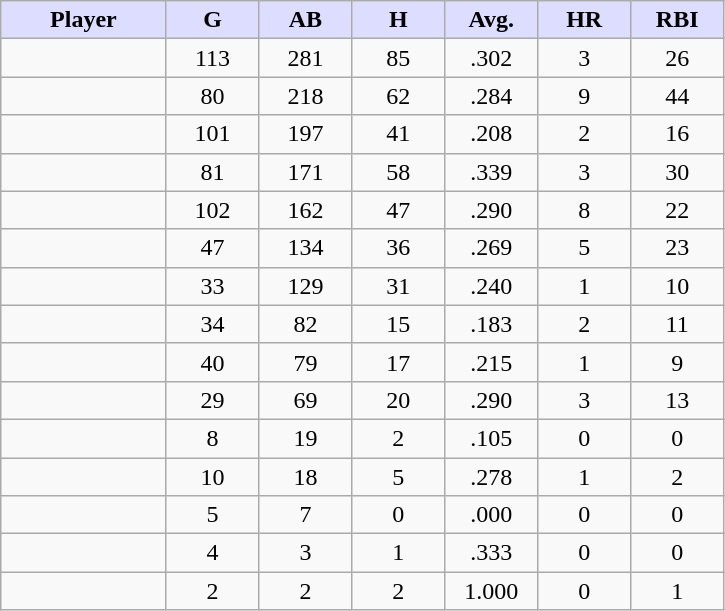<table class="wikitable sortable">
<tr>
<th style="background:#ddf; width:16%;">Player</th>
<th style="background:#ddf; width:9%;">G</th>
<th style="background:#ddf; width:9%;">AB</th>
<th style="background:#ddf; width:9%;">H</th>
<th style="background:#ddf; width:9%;">Avg.</th>
<th style="background:#ddf; width:9%;">HR</th>
<th style="background:#ddf; width:9%;">RBI</th>
</tr>
<tr style="text-align:center;">
<td></td>
<td>113</td>
<td>281</td>
<td>85</td>
<td>.302</td>
<td>3</td>
<td>26</td>
</tr>
<tr align=center>
<td></td>
<td>80</td>
<td>218</td>
<td>62</td>
<td>.284</td>
<td>9</td>
<td>44</td>
</tr>
<tr align=center>
<td></td>
<td>101</td>
<td>197</td>
<td>41</td>
<td>.208</td>
<td>2</td>
<td>16</td>
</tr>
<tr align=center>
<td></td>
<td>81</td>
<td>171</td>
<td>58</td>
<td>.339</td>
<td>3</td>
<td>30</td>
</tr>
<tr align=center>
<td></td>
<td>102</td>
<td>162</td>
<td>47</td>
<td>.290</td>
<td>8</td>
<td>22</td>
</tr>
<tr align=center>
<td></td>
<td>47</td>
<td>134</td>
<td>36</td>
<td>.269</td>
<td>5</td>
<td>23</td>
</tr>
<tr style="text-align:center;">
<td></td>
<td>33</td>
<td>129</td>
<td>31</td>
<td>.240</td>
<td>1</td>
<td>10</td>
</tr>
<tr align=center>
<td></td>
<td>34</td>
<td>82</td>
<td>15</td>
<td>.183</td>
<td>2</td>
<td>11</td>
</tr>
<tr style="text-align:center;">
<td></td>
<td>40</td>
<td>79</td>
<td>17</td>
<td>.215</td>
<td>1</td>
<td>9</td>
</tr>
<tr style="text-align:center;">
<td></td>
<td>29</td>
<td>69</td>
<td>20</td>
<td>.290</td>
<td>3</td>
<td>13</td>
</tr>
<tr style="text-align:center;">
<td></td>
<td>8</td>
<td>19</td>
<td>2</td>
<td>.105</td>
<td>0</td>
<td>0</td>
</tr>
<tr style="text-align:center;">
<td></td>
<td>10</td>
<td>18</td>
<td>5</td>
<td>.278</td>
<td>1</td>
<td>2</td>
</tr>
<tr style="text-align:center;">
<td></td>
<td>5</td>
<td>7</td>
<td>0</td>
<td>.000</td>
<td>0</td>
<td>0</td>
</tr>
<tr style="text-align:center;">
<td></td>
<td>4</td>
<td>3</td>
<td>1</td>
<td>.333</td>
<td>0</td>
<td>0</td>
</tr>
<tr style="text-align:center;">
<td></td>
<td>2</td>
<td>2</td>
<td>2</td>
<td>1.000</td>
<td>0</td>
<td>1</td>
</tr>
</table>
